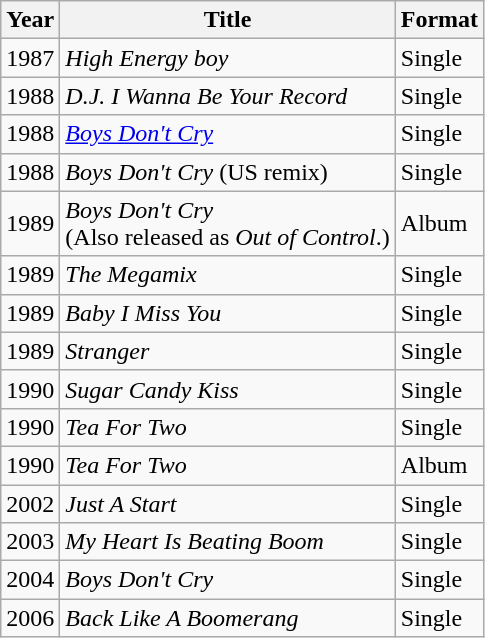<table class="wikitable">
<tr>
<th>Year</th>
<th>Title</th>
<th>Format</th>
</tr>
<tr>
<td>1987</td>
<td><em>High Energy boy</em></td>
<td>Single</td>
</tr>
<tr>
<td>1988</td>
<td><em>D.J. I Wanna Be Your Record</em></td>
<td>Single</td>
</tr>
<tr>
<td>1988</td>
<td><em><a href='#'>Boys Don't Cry</a></em></td>
<td>Single</td>
</tr>
<tr>
<td>1988</td>
<td><em>Boys Don't Cry</em> (US remix)</td>
<td>Single</td>
</tr>
<tr>
<td>1989</td>
<td><em>Boys Don't Cry</em> <br>(Also released as <em>Out of Control</em>.)</td>
<td>Album</td>
</tr>
<tr>
<td>1989</td>
<td><em>The Megamix</em></td>
<td>Single</td>
</tr>
<tr>
<td>1989</td>
<td><em>Baby I Miss You</em></td>
<td>Single</td>
</tr>
<tr>
<td>1989</td>
<td><em>Stranger</em></td>
<td>Single</td>
</tr>
<tr>
<td>1990</td>
<td><em>Sugar Candy Kiss</em></td>
<td>Single</td>
</tr>
<tr>
<td>1990</td>
<td><em>Tea For Two</em></td>
<td>Single</td>
</tr>
<tr>
<td>1990</td>
<td><em>Tea For Two</em></td>
<td>Album</td>
</tr>
<tr>
<td>2002</td>
<td><em>Just A Start</em></td>
<td>Single</td>
</tr>
<tr>
<td>2003</td>
<td><em>My Heart Is Beating Boom</em></td>
<td>Single</td>
</tr>
<tr>
<td>2004</td>
<td><em>Boys Don't Cry</em></td>
<td>Single</td>
</tr>
<tr>
<td>2006</td>
<td><em>Back Like A Boomerang</em></td>
<td>Single</td>
</tr>
</table>
